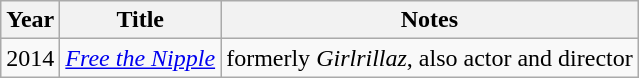<table class="wikitable sortable">
<tr>
<th>Year</th>
<th>Title</th>
<th class="unsortable">Notes</th>
</tr>
<tr>
<td>2014</td>
<td><em><a href='#'>Free the Nipple</a></em></td>
<td>formerly <em>Girlrillaz</em>, also actor and director</td>
</tr>
</table>
